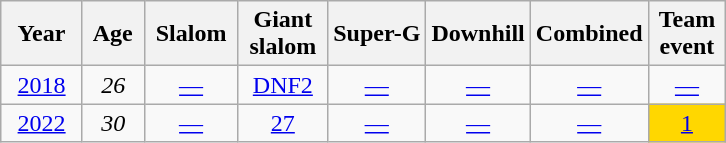<table class=wikitable style="text-align:center">
<tr>
<th>  Year  </th>
<th> Age </th>
<th> Slalom </th>
<th> Giant <br> slalom </th>
<th>Super-G</th>
<th>Downhill</th>
<th>Combined</th>
<th>Team<br> event </th>
</tr>
<tr>
<td><a href='#'>2018</a></td>
<td><em>26</em></td>
<td><a href='#'>—</a></td>
<td><a href='#'>DNF2</a></td>
<td><a href='#'>—</a></td>
<td><a href='#'>—</a></td>
<td><a href='#'>—</a></td>
<td><a href='#'>—</a></td>
</tr>
<tr>
<td><a href='#'>2022</a></td>
<td><em>30</em></td>
<td><a href='#'>—</a></td>
<td><a href='#'>27</a></td>
<td><a href='#'>—</a></td>
<td><a href='#'>—</a></td>
<td><a href='#'>—</a></td>
<td bgcolor=gold><a href='#'>1</a></td>
</tr>
</table>
